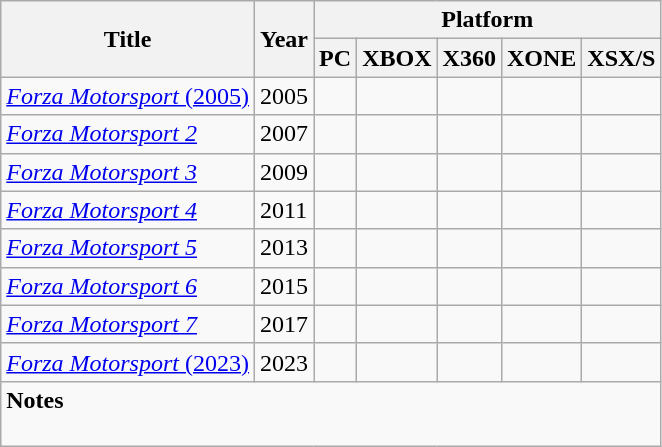<table class="wikitable">
<tr>
<th scope="col" rowspan="2">Title</th>
<th scope="col" rowspan="2">Year</th>
<th scope="col" colspan="5">Platform</th>
</tr>
<tr>
<th scope="col">PC</th>
<th scope="col">XBOX</th>
<th scope="col">X360</th>
<th scope="col">XONE</th>
<th scope="col">XSX/S</th>
</tr>
<tr>
<td><a href='#'><em>Forza Motorsport</em> (2005)</a></td>
<td>2005</td>
<td></td>
<td></td>
<td></td>
<td></td>
<td></td>
</tr>
<tr>
<td><em><a href='#'>Forza Motorsport 2</a></em></td>
<td>2007</td>
<td></td>
<td></td>
<td></td>
<td></td>
<td></td>
</tr>
<tr>
<td><em><a href='#'>Forza Motorsport 3</a></em></td>
<td>2009</td>
<td></td>
<td></td>
<td></td>
<td></td>
<td></td>
</tr>
<tr>
<td><em><a href='#'>Forza Motorsport 4</a></em></td>
<td>2011</td>
<td></td>
<td></td>
<td></td>
<td></td>
<td></td>
</tr>
<tr>
<td><em><a href='#'>Forza Motorsport 5</a></em></td>
<td>2013</td>
<td></td>
<td></td>
<td></td>
<td></td>
<td></td>
</tr>
<tr>
<td><em><a href='#'>Forza Motorsport 6</a></em></td>
<td>2015</td>
<td></td>
<td></td>
<td></td>
<td></td>
<td></td>
</tr>
<tr>
<td><em><a href='#'>Forza Motorsport 7</a></em></td>
<td>2017</td>
<td></td>
<td></td>
<td></td>
<td></td>
<td></td>
</tr>
<tr>
<td><a href='#'><em>Forza Motorsport</em> (2023)</a></td>
<td>2023</td>
<td></td>
<td></td>
<td></td>
<td></td>
<td></td>
</tr>
<tr>
<td colspan="17" background: #F2F2F2" align="left"><strong>Notes</strong><br><br></td>
</tr>
</table>
